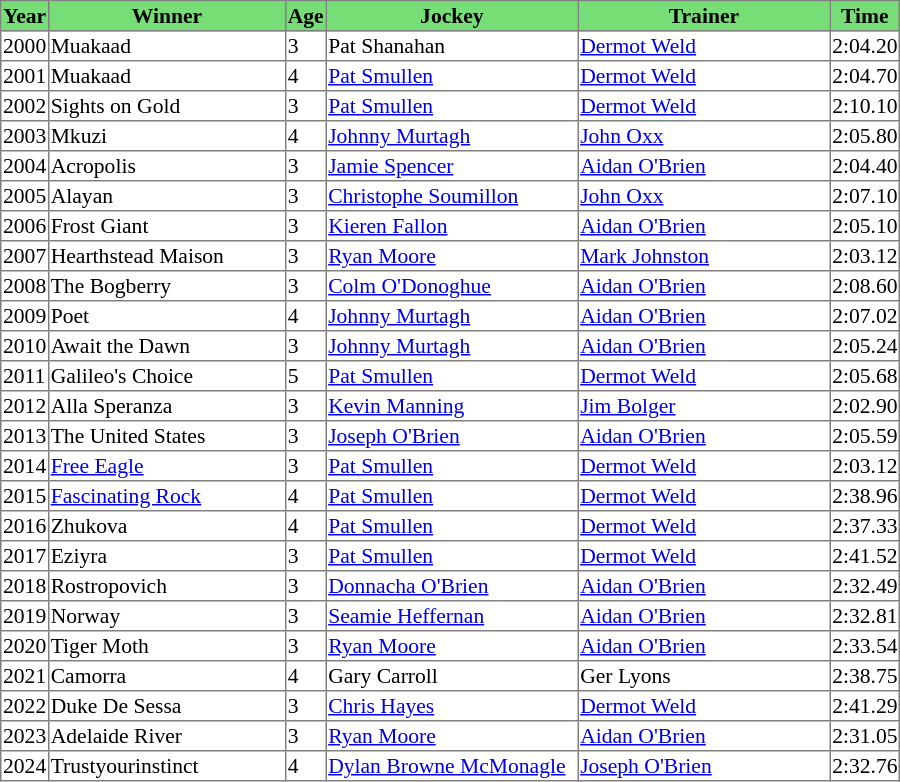<table class = "sortable" | border="1" style="border-collapse: collapse; font-size:90%">
<tr bgcolor="#77dd77" align="center">
<th>Year</th>
<th>Winner</th>
<th>Age</th>
<th>Jockey</th>
<th>Trainer</th>
<th>Time</th>
</tr>
<tr>
<td>2000</td>
<td>Muakaad</td>
<td>3</td>
<td>Pat Shanahan</td>
<td><a href='#'>Dermot Weld</a></td>
<td>2:04.20</td>
</tr>
<tr>
<td>2001</td>
<td width=155px>Muakaad</td>
<td>4</td>
<td width=165px><a href='#'>Pat Smullen</a></td>
<td width=165px><a href='#'>Dermot Weld</a></td>
<td>2:04.70</td>
</tr>
<tr>
<td>2002</td>
<td>Sights on Gold</td>
<td>3</td>
<td><a href='#'>Pat Smullen</a></td>
<td><a href='#'>Dermot Weld</a></td>
<td>2:10.10</td>
</tr>
<tr>
<td>2003</td>
<td>Mkuzi</td>
<td>4</td>
<td><a href='#'>Johnny Murtagh</a></td>
<td><a href='#'>John Oxx</a></td>
<td>2:05.80</td>
</tr>
<tr>
<td>2004</td>
<td>Acropolis</td>
<td>3</td>
<td><a href='#'>Jamie Spencer</a></td>
<td><a href='#'>Aidan O'Brien</a></td>
<td>2:04.40</td>
</tr>
<tr>
<td>2005</td>
<td>Alayan</td>
<td>3</td>
<td><a href='#'>Christophe Soumillon</a></td>
<td><a href='#'>John Oxx</a></td>
<td>2:07.10</td>
</tr>
<tr>
<td>2006</td>
<td>Frost Giant</td>
<td>3</td>
<td><a href='#'>Kieren Fallon</a></td>
<td><a href='#'>Aidan O'Brien</a></td>
<td>2:05.10</td>
</tr>
<tr>
<td>2007</td>
<td>Hearthstead Maison</td>
<td>3</td>
<td><a href='#'>Ryan Moore</a></td>
<td><a href='#'>Mark Johnston</a></td>
<td>2:03.12</td>
</tr>
<tr>
<td>2008</td>
<td>The Bogberry</td>
<td>3</td>
<td><a href='#'>Colm O'Donoghue</a></td>
<td><a href='#'>Aidan O'Brien</a></td>
<td>2:08.60</td>
</tr>
<tr>
<td>2009</td>
<td>Poet</td>
<td>4</td>
<td><a href='#'>Johnny Murtagh</a></td>
<td><a href='#'>Aidan O'Brien</a></td>
<td>2:07.02</td>
</tr>
<tr>
<td>2010</td>
<td>Await the Dawn</td>
<td>3</td>
<td><a href='#'>Johnny Murtagh</a></td>
<td><a href='#'>Aidan O'Brien</a></td>
<td>2:05.24</td>
</tr>
<tr>
<td>2011</td>
<td>Galileo's Choice</td>
<td>5</td>
<td><a href='#'>Pat Smullen</a></td>
<td><a href='#'>Dermot Weld</a></td>
<td>2:05.68</td>
</tr>
<tr>
<td>2012</td>
<td>Alla Speranza</td>
<td>3</td>
<td><a href='#'>Kevin Manning</a></td>
<td><a href='#'>Jim Bolger</a></td>
<td>2:02.90</td>
</tr>
<tr>
<td>2013</td>
<td>The United States</td>
<td>3</td>
<td><a href='#'>Joseph O'Brien</a></td>
<td><a href='#'>Aidan O'Brien</a></td>
<td>2:05.59</td>
</tr>
<tr>
<td>2014</td>
<td><a href='#'>Free Eagle</a></td>
<td>3</td>
<td><a href='#'>Pat Smullen</a></td>
<td><a href='#'>Dermot Weld</a></td>
<td>2:03.12</td>
</tr>
<tr>
<td>2015</td>
<td><a href='#'>Fascinating Rock</a></td>
<td>4</td>
<td><a href='#'>Pat Smullen</a></td>
<td><a href='#'>Dermot Weld</a></td>
<td>2:38.96</td>
</tr>
<tr>
<td>2016</td>
<td>Zhukova</td>
<td>4</td>
<td><a href='#'>Pat Smullen</a></td>
<td><a href='#'>Dermot Weld</a></td>
<td>2:37.33</td>
</tr>
<tr>
<td>2017</td>
<td>Eziyra</td>
<td>3</td>
<td><a href='#'>Pat Smullen</a></td>
<td><a href='#'>Dermot Weld</a></td>
<td>2:41.52</td>
</tr>
<tr>
<td>2018</td>
<td>Rostropovich</td>
<td>3</td>
<td><a href='#'>Donnacha O'Brien</a></td>
<td><a href='#'>Aidan O'Brien</a></td>
<td>2:32.49</td>
</tr>
<tr>
<td>2019</td>
<td>Norway</td>
<td>3</td>
<td><a href='#'>Seamie Heffernan</a></td>
<td><a href='#'>Aidan O'Brien</a></td>
<td>2:32.81</td>
</tr>
<tr>
<td>2020</td>
<td>Tiger Moth</td>
<td>3</td>
<td><a href='#'>Ryan Moore</a></td>
<td><a href='#'>Aidan O'Brien</a></td>
<td>2:33.54</td>
</tr>
<tr>
<td>2021</td>
<td>Camorra</td>
<td>4</td>
<td>Gary Carroll</td>
<td>Ger Lyons</td>
<td>2:38.75</td>
</tr>
<tr>
<td>2022</td>
<td>Duke De Sessa</td>
<td>3</td>
<td><a href='#'>Chris Hayes</a></td>
<td><a href='#'>Dermot Weld</a></td>
<td>2:41.29</td>
</tr>
<tr>
<td>2023</td>
<td>Adelaide River</td>
<td>3</td>
<td><a href='#'>Ryan Moore</a></td>
<td><a href='#'>Aidan O'Brien</a></td>
<td>2:31.05</td>
</tr>
<tr>
<td>2024</td>
<td>Trustyourinstinct</td>
<td>4</td>
<td><a href='#'>Dylan Browne McMonagle</a></td>
<td><a href='#'>Joseph O'Brien</a></td>
<td>2:32.76</td>
</tr>
</table>
